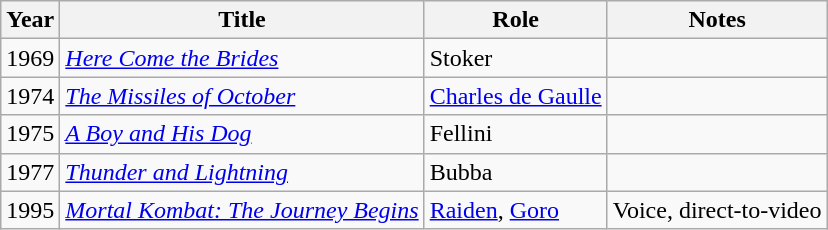<table class="wikitable">
<tr>
<th>Year</th>
<th>Title</th>
<th>Role</th>
<th>Notes</th>
</tr>
<tr>
<td>1969</td>
<td><em><a href='#'>Here Come the Brides</a></em></td>
<td>Stoker</td>
<td></td>
</tr>
<tr>
<td>1974</td>
<td><em><a href='#'>The Missiles of October</a></em></td>
<td><a href='#'>Charles de Gaulle</a></td>
<td></td>
</tr>
<tr>
<td>1975</td>
<td><em><a href='#'>A Boy and His Dog</a></em></td>
<td>Fellini</td>
<td></td>
</tr>
<tr>
<td>1977</td>
<td><em><a href='#'>Thunder and Lightning</a></em></td>
<td>Bubba</td>
<td></td>
</tr>
<tr>
<td>1995</td>
<td><em><a href='#'>Mortal Kombat: The Journey Begins</a></em></td>
<td><a href='#'>Raiden</a>, <a href='#'>Goro</a></td>
<td>Voice, direct-to-video</td>
</tr>
</table>
